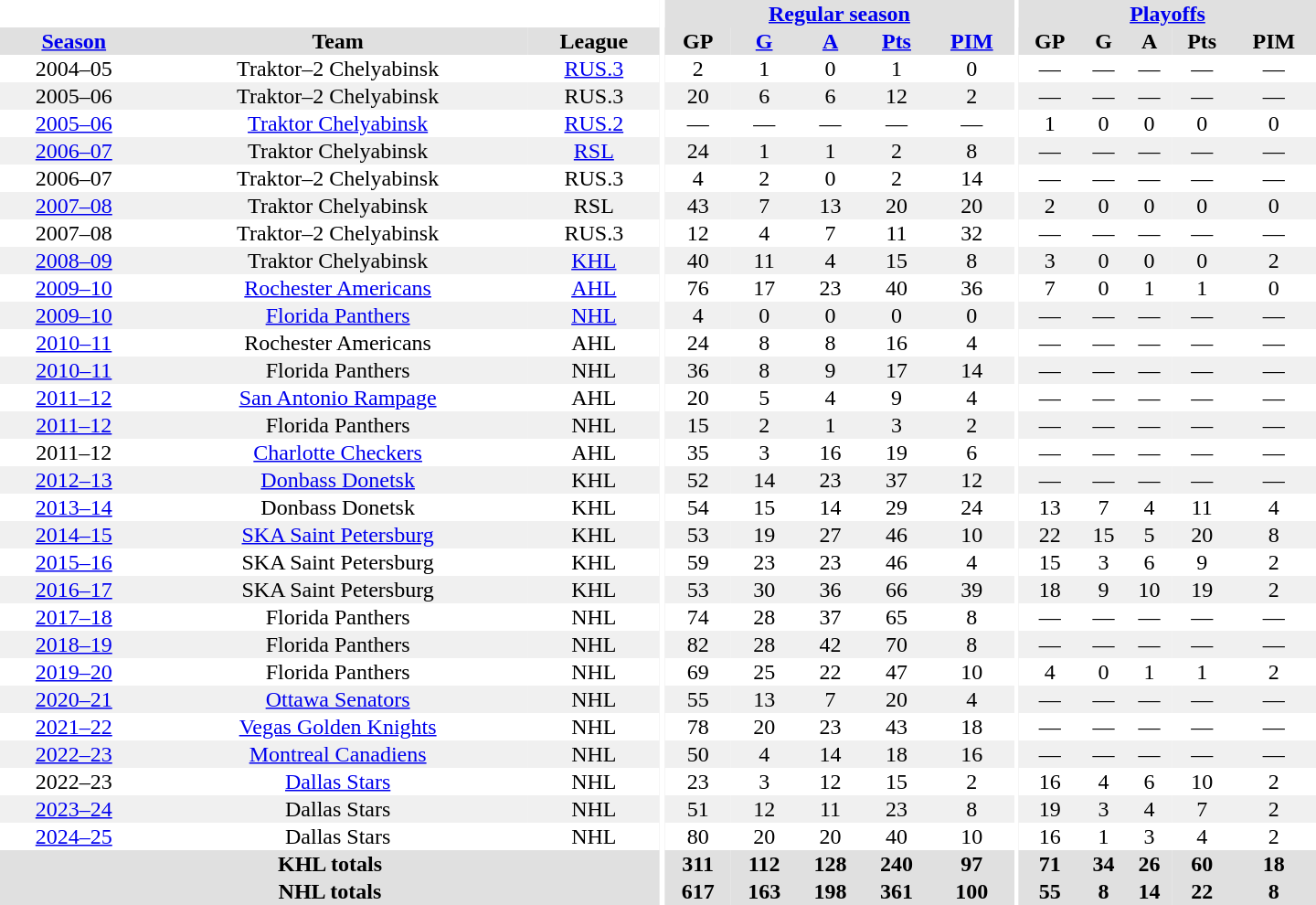<table border="0" cellpadding="1" cellspacing="0" style="text-align:center; width:60em">
<tr bgcolor="#e0e0e0">
<th colspan="3" bgcolor="#ffffff"></th>
<th rowspan="100" bgcolor="#ffffff"></th>
<th colspan="5"><a href='#'>Regular season</a></th>
<th rowspan="100" bgcolor="#ffffff"></th>
<th colspan="5"><a href='#'>Playoffs</a></th>
</tr>
<tr bgcolor="#e0e0e0">
<th><a href='#'>Season</a></th>
<th>Team</th>
<th>League</th>
<th>GP</th>
<th><a href='#'>G</a></th>
<th><a href='#'>A</a></th>
<th><a href='#'>Pts</a></th>
<th><a href='#'>PIM</a></th>
<th>GP</th>
<th>G</th>
<th>A</th>
<th>Pts</th>
<th>PIM</th>
</tr>
<tr>
<td>2004–05</td>
<td>Traktor–2 Chelyabinsk</td>
<td><a href='#'>RUS.3</a></td>
<td>2</td>
<td>1</td>
<td>0</td>
<td>1</td>
<td>0</td>
<td>—</td>
<td>—</td>
<td>—</td>
<td>—</td>
<td>—</td>
</tr>
<tr bgcolor="#f0f0f0">
<td>2005–06</td>
<td>Traktor–2 Chelyabinsk</td>
<td>RUS.3</td>
<td>20</td>
<td>6</td>
<td>6</td>
<td>12</td>
<td>2</td>
<td>—</td>
<td>—</td>
<td>—</td>
<td>—</td>
<td>—</td>
</tr>
<tr>
<td><a href='#'>2005–06</a></td>
<td><a href='#'>Traktor Chelyabinsk</a></td>
<td><a href='#'>RUS.2</a></td>
<td>—</td>
<td>—</td>
<td>—</td>
<td>—</td>
<td>—</td>
<td>1</td>
<td>0</td>
<td>0</td>
<td>0</td>
<td>0</td>
</tr>
<tr bgcolor="#f0f0f0">
<td><a href='#'>2006–07</a></td>
<td>Traktor Chelyabinsk</td>
<td><a href='#'>RSL</a></td>
<td>24</td>
<td>1</td>
<td>1</td>
<td>2</td>
<td>8</td>
<td>—</td>
<td>—</td>
<td>—</td>
<td>—</td>
<td>—</td>
</tr>
<tr>
<td>2006–07</td>
<td>Traktor–2 Chelyabinsk</td>
<td>RUS.3</td>
<td>4</td>
<td>2</td>
<td>0</td>
<td>2</td>
<td>14</td>
<td>—</td>
<td>—</td>
<td>—</td>
<td>—</td>
<td>—</td>
</tr>
<tr bgcolor="#f0f0f0">
<td><a href='#'>2007–08</a></td>
<td>Traktor Chelyabinsk</td>
<td>RSL</td>
<td>43</td>
<td>7</td>
<td>13</td>
<td>20</td>
<td>20</td>
<td>2</td>
<td>0</td>
<td>0</td>
<td>0</td>
<td>0</td>
</tr>
<tr>
<td>2007–08</td>
<td>Traktor–2 Chelyabinsk</td>
<td>RUS.3</td>
<td>12</td>
<td>4</td>
<td>7</td>
<td>11</td>
<td>32</td>
<td>—</td>
<td>—</td>
<td>—</td>
<td>—</td>
<td>—</td>
</tr>
<tr bgcolor="#f0f0f0">
<td><a href='#'>2008–09</a></td>
<td>Traktor Chelyabinsk</td>
<td><a href='#'>KHL</a></td>
<td>40</td>
<td>11</td>
<td>4</td>
<td>15</td>
<td>8</td>
<td>3</td>
<td>0</td>
<td>0</td>
<td>0</td>
<td>2</td>
</tr>
<tr>
<td><a href='#'>2009–10</a></td>
<td><a href='#'>Rochester Americans</a></td>
<td><a href='#'>AHL</a></td>
<td>76</td>
<td>17</td>
<td>23</td>
<td>40</td>
<td>36</td>
<td>7</td>
<td>0</td>
<td>1</td>
<td>1</td>
<td>0</td>
</tr>
<tr bgcolor="#f0f0f0">
<td><a href='#'>2009–10</a></td>
<td><a href='#'>Florida Panthers</a></td>
<td><a href='#'>NHL</a></td>
<td>4</td>
<td>0</td>
<td>0</td>
<td>0</td>
<td>0</td>
<td>—</td>
<td>—</td>
<td>—</td>
<td>—</td>
<td>—</td>
</tr>
<tr>
<td><a href='#'>2010–11</a></td>
<td>Rochester Americans</td>
<td>AHL</td>
<td>24</td>
<td>8</td>
<td>8</td>
<td>16</td>
<td>4</td>
<td>—</td>
<td>—</td>
<td>—</td>
<td>—</td>
<td>—</td>
</tr>
<tr bgcolor="#f0f0f0">
<td><a href='#'>2010–11</a></td>
<td>Florida Panthers</td>
<td>NHL</td>
<td>36</td>
<td>8</td>
<td>9</td>
<td>17</td>
<td>14</td>
<td>—</td>
<td>—</td>
<td>—</td>
<td>—</td>
<td>—</td>
</tr>
<tr>
<td><a href='#'>2011–12</a></td>
<td><a href='#'>San Antonio Rampage</a></td>
<td>AHL</td>
<td>20</td>
<td>5</td>
<td>4</td>
<td>9</td>
<td>4</td>
<td>—</td>
<td>—</td>
<td>—</td>
<td>—</td>
<td>—</td>
</tr>
<tr bgcolor="#f0f0f0">
<td><a href='#'>2011–12</a></td>
<td>Florida Panthers</td>
<td>NHL</td>
<td>15</td>
<td>2</td>
<td>1</td>
<td>3</td>
<td>2</td>
<td>—</td>
<td>—</td>
<td>—</td>
<td>—</td>
<td>—</td>
</tr>
<tr>
<td>2011–12</td>
<td><a href='#'>Charlotte Checkers</a></td>
<td>AHL</td>
<td>35</td>
<td>3</td>
<td>16</td>
<td>19</td>
<td>6</td>
<td>—</td>
<td>—</td>
<td>—</td>
<td>—</td>
<td>—</td>
</tr>
<tr bgcolor="#f0f0f0">
<td><a href='#'>2012–13</a></td>
<td><a href='#'>Donbass Donetsk</a></td>
<td>KHL</td>
<td>52</td>
<td>14</td>
<td>23</td>
<td>37</td>
<td>12</td>
<td>—</td>
<td>—</td>
<td>—</td>
<td>—</td>
<td>—</td>
</tr>
<tr>
<td><a href='#'>2013–14</a></td>
<td>Donbass Donetsk</td>
<td>KHL</td>
<td>54</td>
<td>15</td>
<td>14</td>
<td>29</td>
<td>24</td>
<td>13</td>
<td>7</td>
<td>4</td>
<td>11</td>
<td>4</td>
</tr>
<tr bgcolor="#f0f0f0">
<td><a href='#'>2014–15</a></td>
<td><a href='#'>SKA Saint Petersburg</a></td>
<td>KHL</td>
<td>53</td>
<td>19</td>
<td>27</td>
<td>46</td>
<td>10</td>
<td>22</td>
<td>15</td>
<td>5</td>
<td>20</td>
<td>8</td>
</tr>
<tr>
<td><a href='#'>2015–16</a></td>
<td>SKA Saint Petersburg</td>
<td>KHL</td>
<td>59</td>
<td>23</td>
<td>23</td>
<td>46</td>
<td>4</td>
<td>15</td>
<td>3</td>
<td>6</td>
<td>9</td>
<td>2</td>
</tr>
<tr bgcolor="#f0f0f0">
<td><a href='#'>2016–17</a></td>
<td>SKA Saint Petersburg</td>
<td>KHL</td>
<td>53</td>
<td>30</td>
<td>36</td>
<td>66</td>
<td>39</td>
<td>18</td>
<td>9</td>
<td>10</td>
<td>19</td>
<td>2</td>
</tr>
<tr>
<td><a href='#'>2017–18</a></td>
<td>Florida Panthers</td>
<td>NHL</td>
<td>74</td>
<td>28</td>
<td>37</td>
<td>65</td>
<td>8</td>
<td>—</td>
<td>—</td>
<td>—</td>
<td>—</td>
<td>—</td>
</tr>
<tr bgcolor="#f0f0f0">
<td><a href='#'>2018–19</a></td>
<td>Florida Panthers</td>
<td>NHL</td>
<td>82</td>
<td>28</td>
<td>42</td>
<td>70</td>
<td>8</td>
<td>—</td>
<td>—</td>
<td>—</td>
<td>—</td>
<td>—</td>
</tr>
<tr>
<td><a href='#'>2019–20</a></td>
<td>Florida Panthers</td>
<td>NHL</td>
<td>69</td>
<td>25</td>
<td>22</td>
<td>47</td>
<td>10</td>
<td>4</td>
<td>0</td>
<td>1</td>
<td>1</td>
<td>2</td>
</tr>
<tr bgcolor="#f0f0f0">
<td><a href='#'>2020–21</a></td>
<td><a href='#'>Ottawa Senators</a></td>
<td>NHL</td>
<td>55</td>
<td>13</td>
<td>7</td>
<td>20</td>
<td>4</td>
<td>—</td>
<td>—</td>
<td>—</td>
<td>—</td>
<td>—</td>
</tr>
<tr>
<td><a href='#'>2021–22</a></td>
<td><a href='#'>Vegas Golden Knights</a></td>
<td>NHL</td>
<td>78</td>
<td>20</td>
<td>23</td>
<td>43</td>
<td>18</td>
<td>—</td>
<td>—</td>
<td>—</td>
<td>—</td>
<td>—</td>
</tr>
<tr bgcolor="#f0f0f0">
<td><a href='#'>2022–23</a></td>
<td><a href='#'>Montreal Canadiens</a></td>
<td>NHL</td>
<td>50</td>
<td>4</td>
<td>14</td>
<td>18</td>
<td>16</td>
<td>—</td>
<td>—</td>
<td>—</td>
<td>—</td>
<td>—</td>
</tr>
<tr>
<td>2022–23</td>
<td><a href='#'>Dallas Stars</a></td>
<td>NHL</td>
<td>23</td>
<td>3</td>
<td>12</td>
<td>15</td>
<td>2</td>
<td>16</td>
<td>4</td>
<td>6</td>
<td>10</td>
<td>2</td>
</tr>
<tr bgcolor="#f0f0f0">
<td><a href='#'>2023–24</a></td>
<td>Dallas Stars</td>
<td>NHL</td>
<td>51</td>
<td>12</td>
<td>11</td>
<td>23</td>
<td>8</td>
<td>19</td>
<td>3</td>
<td>4</td>
<td>7</td>
<td>2</td>
</tr>
<tr>
<td><a href='#'>2024–25</a></td>
<td>Dallas Stars</td>
<td>NHL</td>
<td>80</td>
<td>20</td>
<td>20</td>
<td>40</td>
<td>10</td>
<td>16</td>
<td>1</td>
<td>3</td>
<td>4</td>
<td>2</td>
</tr>
<tr bgcolor="#e0e0e0">
<th colspan="3">KHL totals</th>
<th>311</th>
<th>112</th>
<th>128</th>
<th>240</th>
<th>97</th>
<th>71</th>
<th>34</th>
<th>26</th>
<th>60</th>
<th>18</th>
</tr>
<tr bgcolor="#e0e0e0">
<th colspan="3">NHL totals</th>
<th>617</th>
<th>163</th>
<th>198</th>
<th>361</th>
<th>100</th>
<th>55</th>
<th>8</th>
<th>14</th>
<th>22</th>
<th>8</th>
</tr>
</table>
